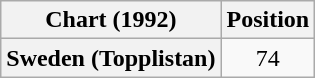<table class="wikitable plainrowheaders" style="text-align:center">
<tr>
<th scope="col">Chart (1992)</th>
<th scope="col">Position</th>
</tr>
<tr>
<th scope="row">Sweden (Topplistan)</th>
<td>74</td>
</tr>
</table>
